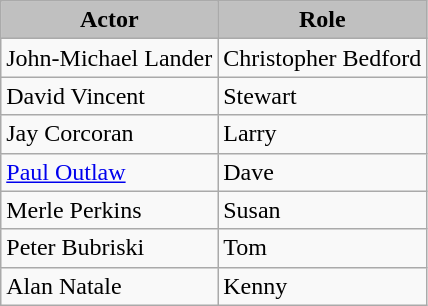<table class="wikitable">
<tr>
<th style="background-color:silver;">Actor</th>
<th style="background-color:silver;">Role</th>
</tr>
<tr>
<td>John-Michael Lander</td>
<td>Christopher Bedford</td>
</tr>
<tr>
<td>David Vincent</td>
<td>Stewart</td>
</tr>
<tr>
<td>Jay Corcoran</td>
<td>Larry</td>
</tr>
<tr>
<td><a href='#'>Paul Outlaw</a></td>
<td>Dave</td>
</tr>
<tr>
<td>Merle Perkins</td>
<td>Susan</td>
</tr>
<tr>
<td>Peter Bubriski</td>
<td>Tom</td>
</tr>
<tr>
<td>Alan Natale</td>
<td>Kenny</td>
</tr>
</table>
